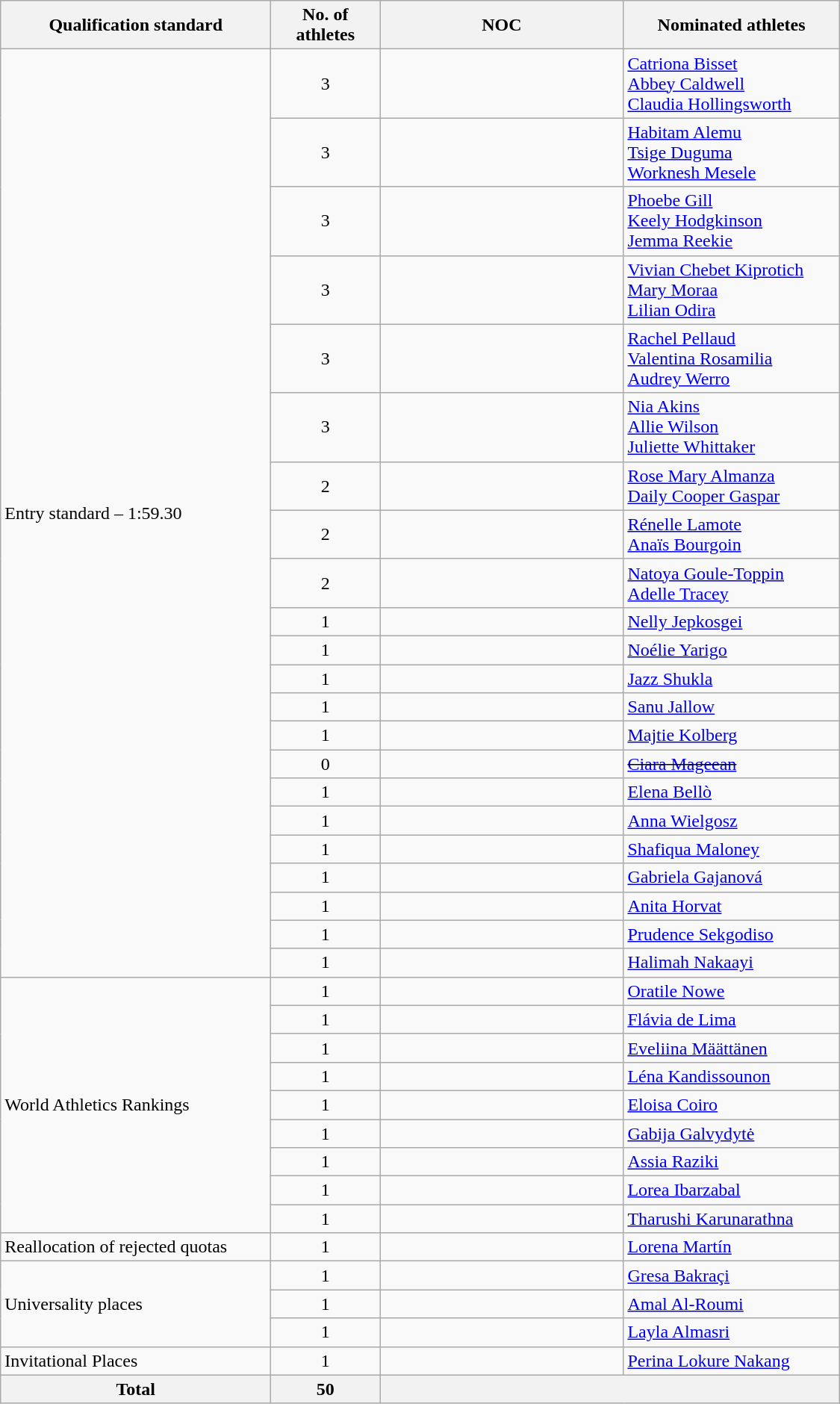<table class="wikitable sortable" style="text-align:left; width:750px;">
<tr>
<th>Qualification standard</th>
<th width=90>No. of athletes</th>
<th width=210>NOC</th>
<th>Nominated athletes</th>
</tr>
<tr>
<td rowspan=22>Entry standard – 1:59.30</td>
<td align=center>3</td>
<td></td>
<td><a href='#'>Catriona Bisset</a><br><a href='#'>Abbey Caldwell</a><br><a href='#'>Claudia Hollingsworth</a></td>
</tr>
<tr>
<td align=center>3</td>
<td></td>
<td><a href='#'>Habitam Alemu</a><br><a href='#'>Tsige Duguma</a><br><a href='#'>Worknesh Mesele</a></td>
</tr>
<tr>
<td align=center>3</td>
<td></td>
<td><a href='#'>Phoebe Gill</a><br><a href='#'>Keely Hodgkinson</a><br><a href='#'>Jemma Reekie</a></td>
</tr>
<tr>
<td align=center>3</td>
<td></td>
<td><a href='#'>Vivian Chebet Kiprotich</a><br><a href='#'>Mary Moraa</a><br><a href='#'>Lilian Odira</a></td>
</tr>
<tr>
<td align=center>3</td>
<td></td>
<td><a href='#'>Rachel Pellaud</a><br><a href='#'>Valentina Rosamilia</a><br><a href='#'>Audrey Werro</a></td>
</tr>
<tr>
<td align=center>3</td>
<td></td>
<td><a href='#'>Nia Akins</a><br><a href='#'>Allie Wilson</a><br><a href='#'>Juliette Whittaker</a></td>
</tr>
<tr>
<td align=center>2</td>
<td></td>
<td><a href='#'>Rose Mary Almanza</a><br><a href='#'>Daily Cooper Gaspar</a></td>
</tr>
<tr>
<td align=center>2</td>
<td></td>
<td><a href='#'>Rénelle Lamote</a><br><a href='#'>Anaïs Bourgoin</a></td>
</tr>
<tr>
<td align=center>2</td>
<td></td>
<td><a href='#'>Natoya Goule-Toppin</a><br><a href='#'>Adelle Tracey</a></td>
</tr>
<tr>
<td align=center>1</td>
<td></td>
<td><a href='#'>Nelly Jepkosgei</a></td>
</tr>
<tr>
<td align=center>1</td>
<td></td>
<td><a href='#'>Noélie Yarigo</a></td>
</tr>
<tr>
<td align=center>1</td>
<td></td>
<td><a href='#'>Jazz Shukla</a></td>
</tr>
<tr>
<td align=center>1</td>
<td></td>
<td><a href='#'>Sanu Jallow</a></td>
</tr>
<tr>
<td align=center>1</td>
<td></td>
<td><a href='#'>Majtie Kolberg</a></td>
</tr>
<tr>
<td align=center>0</td>
<td><s></s></td>
<td><s><a href='#'>Ciara Mageean</a></s></td>
</tr>
<tr>
<td align=center>1</td>
<td></td>
<td><a href='#'>Elena Bellò</a></td>
</tr>
<tr>
<td align=center>1</td>
<td></td>
<td><a href='#'>Anna Wielgosz</a></td>
</tr>
<tr>
<td align=center>1</td>
<td></td>
<td><a href='#'>Shafiqua Maloney</a></td>
</tr>
<tr>
<td align=center>1</td>
<td></td>
<td><a href='#'>Gabriela Gajanová</a></td>
</tr>
<tr>
<td align=center>1</td>
<td></td>
<td><a href='#'>Anita Horvat</a></td>
</tr>
<tr>
<td align=center>1</td>
<td></td>
<td><a href='#'>Prudence Sekgodiso</a></td>
</tr>
<tr>
<td align=center>1</td>
<td></td>
<td><a href='#'>Halimah Nakaayi</a></td>
</tr>
<tr>
<td rowspan=9>World Athletics Rankings</td>
<td align=center>1</td>
<td></td>
<td><a href='#'>Oratile Nowe</a></td>
</tr>
<tr>
<td align=center>1</td>
<td></td>
<td><a href='#'>Flávia de Lima</a></td>
</tr>
<tr>
<td align=center>1</td>
<td></td>
<td><a href='#'>Eveliina Määttänen</a></td>
</tr>
<tr>
<td align=center>1</td>
<td></td>
<td><a href='#'>Léna Kandissounon</a></td>
</tr>
<tr>
<td align=center>1</td>
<td></td>
<td><a href='#'>Eloisa Coiro</a></td>
</tr>
<tr>
<td align=center>1</td>
<td></td>
<td><a href='#'>Gabija Galvydytė</a></td>
</tr>
<tr>
<td align=center>1</td>
<td></td>
<td><a href='#'>Assia Raziki</a></td>
</tr>
<tr>
<td align=center>1</td>
<td></td>
<td><a href='#'>Lorea Ibarzabal</a></td>
</tr>
<tr>
<td align=center>1</td>
<td></td>
<td><a href='#'>Tharushi Karunarathna</a></td>
</tr>
<tr>
<td>Reallocation of rejected quotas</td>
<td align=center>1</td>
<td></td>
<td><a href='#'>Lorena Martín</a></td>
</tr>
<tr>
<td rowspan=3>Universality places</td>
<td align=center>1</td>
<td></td>
<td><a href='#'>Gresa Bakraçi</a></td>
</tr>
<tr>
<td align=center>1</td>
<td></td>
<td><a href='#'>Amal Al-Roumi</a></td>
</tr>
<tr>
<td align=center>1</td>
<td></td>
<td><a href='#'>Layla Almasri</a></td>
</tr>
<tr>
<td rowspan=1>Invitational Places</td>
<td align=center>1</td>
<td></td>
<td><a href='#'>Perina Lokure Nakang</a></td>
</tr>
<tr>
<th>Total</th>
<th>50</th>
<th colspan=2></th>
</tr>
</table>
